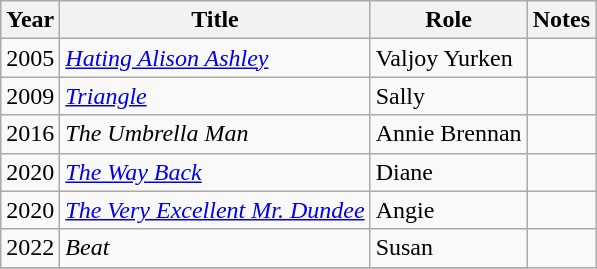<table class="wikitable sortable">
<tr>
<th>Year</th>
<th>Title</th>
<th>Role</th>
<th class="unsortable">Notes</th>
</tr>
<tr>
<td>2005</td>
<td><em><a href='#'>Hating Alison Ashley</a></em></td>
<td>Valjoy Yurken</td>
<td></td>
</tr>
<tr>
<td>2009</td>
<td><em><a href='#'>Triangle</a></em></td>
<td>Sally</td>
<td></td>
</tr>
<tr>
<td>2016</td>
<td><em>The Umbrella Man</em></td>
<td>Annie Brennan</td>
<td></td>
</tr>
<tr>
<td>2020</td>
<td><em><a href='#'>The Way Back</a></em></td>
<td>Diane</td>
<td></td>
</tr>
<tr>
<td>2020</td>
<td><em><a href='#'>The Very Excellent Mr. Dundee</a></em></td>
<td>Angie</td>
<td></td>
</tr>
<tr>
<td>2022</td>
<td><em>Beat</em></td>
<td>Susan</td>
</tr>
<tr>
</tr>
</table>
